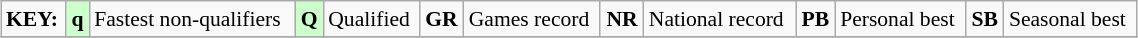<table class="wikitable" style="margin:0.5em auto; font-size:90%;position:relative;" width=60%>
<tr>
<td><strong>KEY:</strong></td>
<td bgcolor=ccffcc align=center><strong>q</strong></td>
<td>Fastest non-qualifiers</td>
<td bgcolor=ccffcc align=center><strong>Q</strong></td>
<td>Qualified</td>
<td align=center><strong>GR</strong></td>
<td>Games record</td>
<td align=center><strong>NR</strong></td>
<td>National record</td>
<td align=center><strong>PB</strong></td>
<td>Personal best</td>
<td align=center><strong>SB</strong></td>
<td>Seasonal best</td>
</tr>
<tr>
</tr>
</table>
